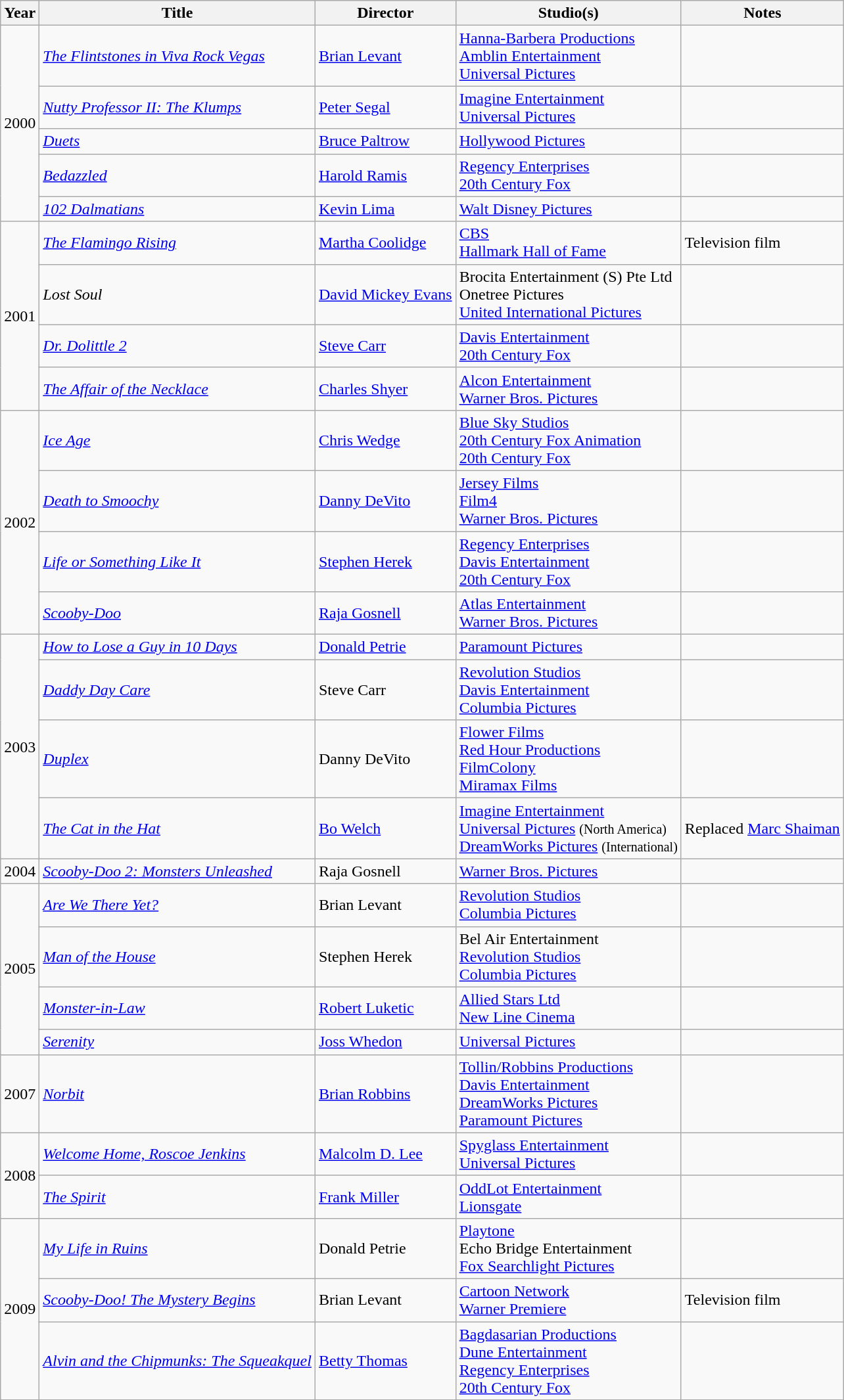<table class="wikitable sortable">
<tr>
<th>Year</th>
<th>Title</th>
<th>Director</th>
<th>Studio(s)</th>
<th>Notes</th>
</tr>
<tr>
<td rowspan=5>2000</td>
<td><em><a href='#'>The Flintstones in Viva Rock Vegas</a></em></td>
<td><a href='#'>Brian Levant</a></td>
<td><a href='#'>Hanna-Barbera Productions</a><br><a href='#'>Amblin Entertainment</a><br><a href='#'>Universal Pictures</a></td>
<td></td>
</tr>
<tr>
<td><em><a href='#'>Nutty Professor II: The Klumps</a></em></td>
<td><a href='#'>Peter Segal</a></td>
<td><a href='#'>Imagine Entertainment</a><br><a href='#'>Universal Pictures</a></td>
<td></td>
</tr>
<tr>
<td><em><a href='#'>Duets</a></em></td>
<td><a href='#'>Bruce Paltrow</a></td>
<td><a href='#'>Hollywood Pictures</a></td>
<td></td>
</tr>
<tr>
<td><em><a href='#'>Bedazzled</a></em></td>
<td><a href='#'>Harold Ramis</a></td>
<td><a href='#'>Regency Enterprises</a><br><a href='#'>20th Century Fox</a></td>
<td></td>
</tr>
<tr>
<td><em><a href='#'>102 Dalmatians</a></em></td>
<td><a href='#'>Kevin Lima</a></td>
<td><a href='#'>Walt Disney Pictures</a></td>
<td></td>
</tr>
<tr>
<td rowspan=4>2001</td>
<td><em><a href='#'>The Flamingo Rising</a></em></td>
<td><a href='#'>Martha Coolidge</a></td>
<td><a href='#'>CBS</a><br><a href='#'>Hallmark Hall of Fame</a></td>
<td>Television film</td>
</tr>
<tr>
<td><em>Lost Soul</em></td>
<td><a href='#'>David Mickey Evans</a></td>
<td>Brocita Entertainment (S) Pte Ltd<br>Onetree Pictures<br><a href='#'>United International Pictures</a></td>
<td></td>
</tr>
<tr>
<td><em><a href='#'>Dr. Dolittle 2</a></em></td>
<td><a href='#'>Steve Carr</a></td>
<td><a href='#'>Davis Entertainment</a><br><a href='#'>20th Century Fox</a></td>
<td></td>
</tr>
<tr>
<td><em><a href='#'>The Affair of the Necklace</a></em></td>
<td><a href='#'>Charles Shyer</a></td>
<td><a href='#'>Alcon Entertainment</a><br><a href='#'>Warner Bros. Pictures</a></td>
<td></td>
</tr>
<tr>
<td rowspan=4>2002</td>
<td><em><a href='#'>Ice Age</a></em></td>
<td><a href='#'>Chris Wedge</a></td>
<td><a href='#'>Blue Sky Studios</a><br><a href='#'>20th Century Fox Animation</a><br><a href='#'>20th Century Fox</a></td>
<td></td>
</tr>
<tr>
<td><em><a href='#'>Death to Smoochy</a></em></td>
<td><a href='#'>Danny DeVito</a></td>
<td><a href='#'>Jersey Films</a><br><a href='#'>Film4</a><br><a href='#'>Warner Bros. Pictures</a></td>
<td></td>
</tr>
<tr>
<td><em><a href='#'>Life or Something Like It</a></em></td>
<td><a href='#'>Stephen Herek</a></td>
<td><a href='#'>Regency Enterprises</a><br><a href='#'>Davis Entertainment</a><br><a href='#'>20th Century Fox</a></td>
<td></td>
</tr>
<tr>
<td><em><a href='#'>Scooby-Doo</a></em></td>
<td><a href='#'>Raja Gosnell</a></td>
<td><a href='#'>Atlas Entertainment</a><br><a href='#'>Warner Bros. Pictures</a></td>
<td></td>
</tr>
<tr>
<td rowspan=4>2003</td>
<td><em><a href='#'>How to Lose a Guy in 10 Days</a></em></td>
<td><a href='#'>Donald Petrie</a></td>
<td><a href='#'>Paramount Pictures</a></td>
<td></td>
</tr>
<tr>
<td><em><a href='#'>Daddy Day Care</a></em></td>
<td>Steve Carr</td>
<td><a href='#'>Revolution Studios</a><br><a href='#'>Davis Entertainment</a><br><a href='#'>Columbia Pictures</a></td>
<td></td>
</tr>
<tr>
<td><em><a href='#'>Duplex</a></em></td>
<td>Danny DeVito</td>
<td><a href='#'>Flower Films</a><br><a href='#'>Red Hour Productions</a><br><a href='#'>FilmColony</a><br><a href='#'>Miramax Films</a></td>
<td></td>
</tr>
<tr>
<td><em><a href='#'>The Cat in the Hat</a></em></td>
<td><a href='#'>Bo Welch</a></td>
<td><a href='#'>Imagine Entertainment</a><br><a href='#'>Universal Pictures</a> <small>(North America)</small><br><a href='#'>DreamWorks Pictures</a> <small>(International)</small></td>
<td>Replaced <a href='#'>Marc Shaiman</a></td>
</tr>
<tr>
<td>2004</td>
<td><em><a href='#'>Scooby-Doo 2: Monsters Unleashed</a></em></td>
<td>Raja Gosnell</td>
<td><a href='#'>Warner Bros. Pictures</a></td>
<td></td>
</tr>
<tr>
<td rowspan=4>2005</td>
<td><em><a href='#'>Are We There Yet?</a></em></td>
<td>Brian Levant</td>
<td><a href='#'>Revolution Studios</a><br><a href='#'>Columbia Pictures</a></td>
<td></td>
</tr>
<tr>
<td><em><a href='#'>Man of the House</a></em></td>
<td>Stephen Herek</td>
<td>Bel Air Entertainment<br><a href='#'>Revolution Studios</a><br><a href='#'>Columbia Pictures</a></td>
<td></td>
</tr>
<tr>
<td><em><a href='#'>Monster-in-Law</a></em></td>
<td><a href='#'>Robert Luketic</a></td>
<td><a href='#'>Allied Stars Ltd</a><br><a href='#'>New Line Cinema</a></td>
<td></td>
</tr>
<tr>
<td><em><a href='#'>Serenity</a></em></td>
<td><a href='#'>Joss Whedon</a></td>
<td><a href='#'>Universal Pictures</a></td>
<td></td>
</tr>
<tr>
<td>2007</td>
<td><em><a href='#'>Norbit</a></em></td>
<td><a href='#'>Brian Robbins</a></td>
<td><a href='#'>Tollin/Robbins Productions</a><br><a href='#'>Davis Entertainment</a><br><a href='#'>DreamWorks Pictures</a><br><a href='#'>Paramount Pictures</a></td>
<td></td>
</tr>
<tr>
<td rowspan=2>2008</td>
<td><em><a href='#'>Welcome Home, Roscoe Jenkins</a></em></td>
<td><a href='#'>Malcolm D. Lee</a></td>
<td><a href='#'>Spyglass Entertainment</a><br><a href='#'>Universal Pictures</a></td>
<td></td>
</tr>
<tr>
<td><em><a href='#'>The Spirit</a></em></td>
<td><a href='#'>Frank Miller</a></td>
<td><a href='#'>OddLot Entertainment</a><br><a href='#'>Lionsgate</a></td>
<td></td>
</tr>
<tr>
<td rowspan=3>2009</td>
<td><em><a href='#'>My Life in Ruins</a></em></td>
<td>Donald Petrie</td>
<td><a href='#'>Playtone</a><br>Echo Bridge Entertainment<br><a href='#'>Fox Searchlight Pictures</a></td>
<td></td>
</tr>
<tr>
<td><em><a href='#'>Scooby-Doo! The Mystery Begins</a></em></td>
<td>Brian Levant</td>
<td><a href='#'>Cartoon Network</a><br><a href='#'>Warner Premiere</a></td>
<td>Television film</td>
</tr>
<tr>
<td><em><a href='#'>Alvin and the Chipmunks: The Squeakquel</a></em></td>
<td><a href='#'>Betty Thomas</a></td>
<td><a href='#'>Bagdasarian Productions</a><br><a href='#'>Dune Entertainment</a><br><a href='#'>Regency Enterprises</a><br><a href='#'>20th Century Fox</a></td>
<td></td>
</tr>
<tr>
</tr>
</table>
